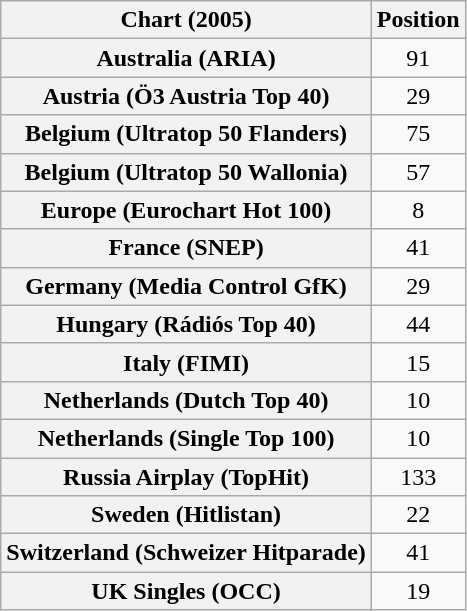<table class="wikitable sortable plainrowheaders" style="text-align:center">
<tr>
<th scope="col">Chart (2005)</th>
<th scope="col">Position</th>
</tr>
<tr>
<th scope="row">Australia (ARIA)</th>
<td>91</td>
</tr>
<tr>
<th scope="row">Austria (Ö3 Austria Top 40)</th>
<td>29</td>
</tr>
<tr>
<th scope="row">Belgium (Ultratop 50 Flanders)</th>
<td>75</td>
</tr>
<tr>
<th scope="row">Belgium (Ultratop 50 Wallonia)</th>
<td>57</td>
</tr>
<tr>
<th scope="row">Europe (Eurochart Hot 100)</th>
<td>8</td>
</tr>
<tr>
<th scope="row">France (SNEP)</th>
<td>41</td>
</tr>
<tr>
<th scope="row">Germany (Media Control GfK)</th>
<td>29</td>
</tr>
<tr>
<th scope="row">Hungary (Rádiós Top 40)</th>
<td>44</td>
</tr>
<tr>
<th scope="row">Italy (FIMI)</th>
<td>15</td>
</tr>
<tr>
<th scope="row">Netherlands (Dutch Top 40)</th>
<td>10</td>
</tr>
<tr>
<th scope="row">Netherlands (Single Top 100)</th>
<td>10</td>
</tr>
<tr>
<th scope="row">Russia Airplay (TopHit)</th>
<td>133</td>
</tr>
<tr>
<th scope="row">Sweden (Hitlistan)</th>
<td>22</td>
</tr>
<tr>
<th scope="row">Switzerland (Schweizer Hitparade)</th>
<td>41</td>
</tr>
<tr>
<th scope="row">UK Singles (OCC)</th>
<td>19</td>
</tr>
</table>
